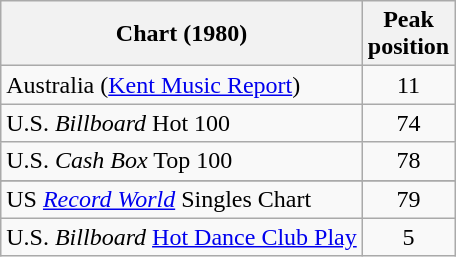<table class="wikitable sortable">
<tr>
<th>Chart (1980)</th>
<th>Peak<br>position</th>
</tr>
<tr>
<td>Australia (<a href='#'>Kent Music Report</a>)</td>
<td style="text-align:center;">11</td>
</tr>
<tr>
<td>U.S. <em>Billboard</em> Hot 100</td>
<td style="text-align:center;">74</td>
</tr>
<tr>
<td>U.S. <em>Cash Box</em> Top 100</td>
<td style="text-align:center;">78</td>
</tr>
<tr>
</tr>
<tr>
<td>US <em><a href='#'>Record World</a></em> Singles Chart</td>
<td align="center">79</td>
</tr>
<tr>
<td>U.S. <em>Billboard</em> <a href='#'>Hot Dance Club Play</a></td>
<td style="text-align:center;">5</td>
</tr>
</table>
